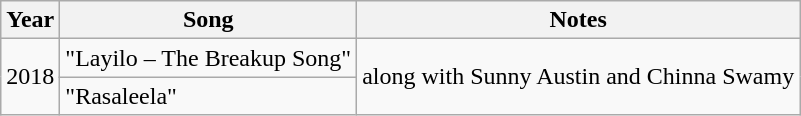<table class="wikitable">
<tr>
<th>Year</th>
<th>Song</th>
<th>Notes</th>
</tr>
<tr>
<td rowspan="2">2018</td>
<td>"Layilo – The Breakup Song"</td>
<td rowspan="2">along with Sunny Austin and Chinna Swamy</td>
</tr>
<tr>
<td>"Rasaleela"</td>
</tr>
</table>
